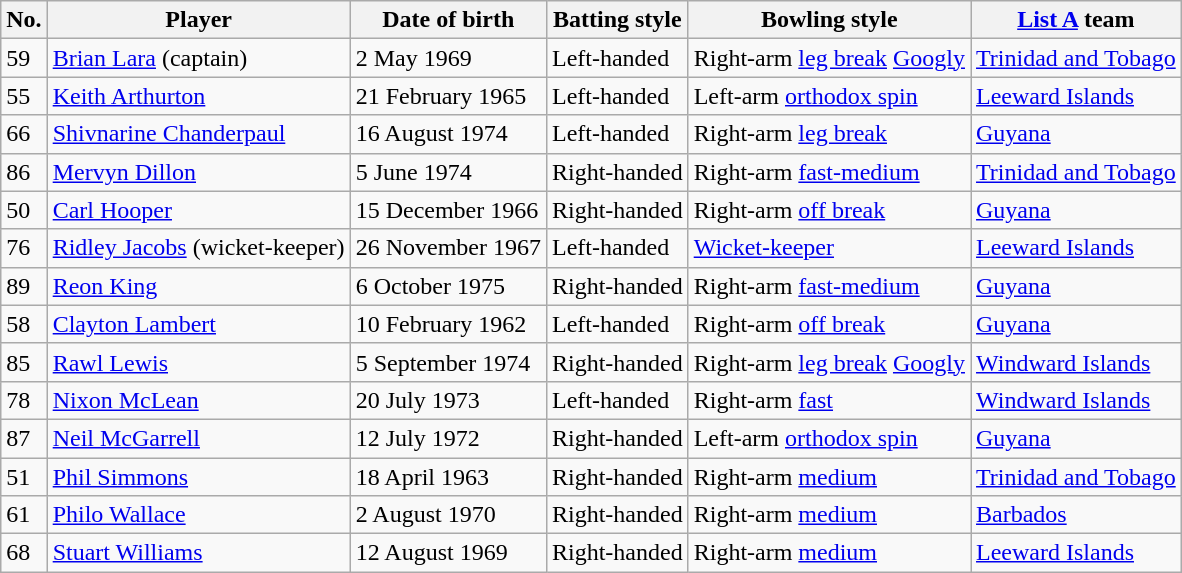<table class="wikitable">
<tr>
<th>No.</th>
<th>Player</th>
<th>Date of birth</th>
<th>Batting style</th>
<th>Bowling style</th>
<th><a href='#'>List A</a> team</th>
</tr>
<tr>
<td>59</td>
<td><a href='#'>Brian Lara</a> (captain)</td>
<td>2 May 1969</td>
<td>Left-handed</td>
<td>Right-arm <a href='#'>leg break</a> <a href='#'>Googly</a></td>
<td><a href='#'>Trinidad and Tobago</a></td>
</tr>
<tr>
<td>55</td>
<td><a href='#'>Keith Arthurton</a></td>
<td>21 February 1965</td>
<td>Left-handed</td>
<td>Left-arm <a href='#'>orthodox spin</a></td>
<td><a href='#'>Leeward Islands</a></td>
</tr>
<tr>
<td>66</td>
<td><a href='#'>Shivnarine Chanderpaul</a></td>
<td>16 August 1974</td>
<td>Left-handed</td>
<td>Right-arm <a href='#'>leg break</a></td>
<td><a href='#'>Guyana</a></td>
</tr>
<tr>
<td>86</td>
<td><a href='#'>Mervyn Dillon</a></td>
<td>5 June 1974</td>
<td>Right-handed</td>
<td>Right-arm <a href='#'>fast-medium</a></td>
<td><a href='#'>Trinidad and Tobago</a></td>
</tr>
<tr>
<td>50</td>
<td><a href='#'>Carl Hooper</a></td>
<td>15 December 1966</td>
<td>Right-handed</td>
<td>Right-arm <a href='#'>off break</a></td>
<td><a href='#'>Guyana</a></td>
</tr>
<tr>
<td>76</td>
<td><a href='#'>Ridley Jacobs</a> (wicket-keeper)</td>
<td>26 November 1967</td>
<td>Left-handed</td>
<td><a href='#'>Wicket-keeper</a></td>
<td><a href='#'>Leeward Islands</a></td>
</tr>
<tr>
<td>89</td>
<td><a href='#'>Reon King</a></td>
<td>6 October 1975</td>
<td>Right-handed</td>
<td>Right-arm <a href='#'>fast-medium</a></td>
<td><a href='#'>Guyana</a></td>
</tr>
<tr>
<td>58</td>
<td><a href='#'>Clayton Lambert</a></td>
<td>10 February 1962</td>
<td>Left-handed</td>
<td>Right-arm <a href='#'>off break</a></td>
<td><a href='#'>Guyana</a></td>
</tr>
<tr>
<td>85</td>
<td><a href='#'>Rawl Lewis</a></td>
<td>5 September 1974</td>
<td>Right-handed</td>
<td>Right-arm <a href='#'>leg break</a> <a href='#'>Googly</a></td>
<td><a href='#'>Windward Islands</a></td>
</tr>
<tr>
<td>78</td>
<td><a href='#'>Nixon McLean</a></td>
<td>20 July 1973</td>
<td>Left-handed</td>
<td>Right-arm <a href='#'>fast</a></td>
<td><a href='#'>Windward Islands</a></td>
</tr>
<tr>
<td>87</td>
<td><a href='#'>Neil McGarrell</a></td>
<td>12 July 1972</td>
<td>Right-handed</td>
<td>Left-arm <a href='#'>orthodox spin</a></td>
<td><a href='#'>Guyana</a></td>
</tr>
<tr>
<td>51</td>
<td><a href='#'>Phil Simmons</a></td>
<td>18 April 1963</td>
<td>Right-handed</td>
<td>Right-arm <a href='#'>medium</a></td>
<td><a href='#'>Trinidad and Tobago</a></td>
</tr>
<tr>
<td>61</td>
<td><a href='#'>Philo Wallace</a></td>
<td>2 August 1970</td>
<td>Right-handed</td>
<td>Right-arm <a href='#'>medium</a></td>
<td><a href='#'>Barbados</a></td>
</tr>
<tr>
<td>68</td>
<td><a href='#'>Stuart Williams</a></td>
<td>12 August 1969</td>
<td>Right-handed</td>
<td>Right-arm <a href='#'>medium</a></td>
<td><a href='#'>Leeward Islands</a></td>
</tr>
</table>
